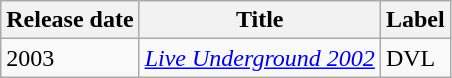<table class="wikitable">
<tr>
<th>Release date</th>
<th>Title</th>
<th>Label</th>
</tr>
<tr>
<td>2003</td>
<td><em><a href='#'>Live Underground 2002</a></em></td>
<td>DVL</td>
</tr>
</table>
